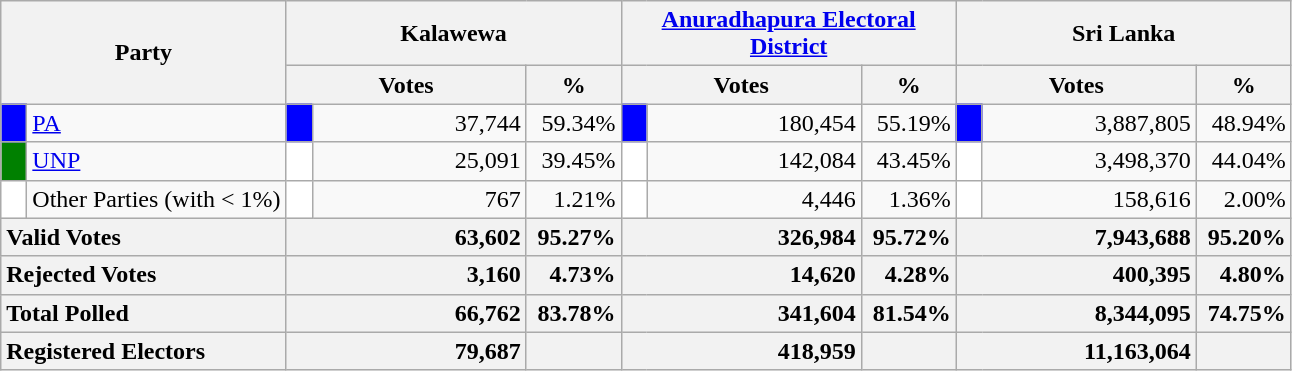<table class="wikitable">
<tr>
<th colspan="2" width="144px"rowspan="2">Party</th>
<th colspan="3" width="216px">Kalawewa</th>
<th colspan="3" width="216px"><a href='#'>Anuradhapura Electoral District</a></th>
<th colspan="3" width="216px">Sri Lanka</th>
</tr>
<tr>
<th colspan="2" width="144px">Votes</th>
<th>%</th>
<th colspan="2" width="144px">Votes</th>
<th>%</th>
<th colspan="2" width="144px">Votes</th>
<th>%</th>
</tr>
<tr>
<td style="background-color:blue;" width="10px"></td>
<td style="text-align:left;"><a href='#'>PA</a></td>
<td style="background-color:blue;" width="10px"></td>
<td style="text-align:right;">37,744</td>
<td style="text-align:right;">59.34%</td>
<td style="background-color:blue;" width="10px"></td>
<td style="text-align:right;">180,454</td>
<td style="text-align:right;">55.19%</td>
<td style="background-color:blue;" width="10px"></td>
<td style="text-align:right;">3,887,805</td>
<td style="text-align:right;">48.94%</td>
</tr>
<tr>
<td style="background-color:green;" width="10px"></td>
<td style="text-align:left;"><a href='#'>UNP</a></td>
<td style="background-color:white;" width="10px"></td>
<td style="text-align:right;">25,091</td>
<td style="text-align:right;">39.45%</td>
<td style="background-color:white;" width="10px"></td>
<td style="text-align:right;">142,084</td>
<td style="text-align:right;">43.45%</td>
<td style="background-color:white;" width="10px"></td>
<td style="text-align:right;">3,498,370</td>
<td style="text-align:right;">44.04%</td>
</tr>
<tr>
<td style="background-color:white;" width="10px"></td>
<td style="text-align:left;">Other Parties (with < 1%)</td>
<td style="background-color:white;" width="10px"></td>
<td style="text-align:right;">767</td>
<td style="text-align:right;">1.21%</td>
<td style="background-color:white;" width="10px"></td>
<td style="text-align:right;">4,446</td>
<td style="text-align:right;">1.36%</td>
<td style="background-color:white;" width="10px"></td>
<td style="text-align:right;">158,616</td>
<td style="text-align:right;">2.00%</td>
</tr>
<tr>
<th colspan="2" width="144px"style="text-align:left;">Valid Votes</th>
<th style="text-align:right;"colspan="2" width="144px">63,602</th>
<th style="text-align:right;">95.27%</th>
<th style="text-align:right;"colspan="2" width="144px">326,984</th>
<th style="text-align:right;">95.72%</th>
<th style="text-align:right;"colspan="2" width="144px">7,943,688</th>
<th style="text-align:right;">95.20%</th>
</tr>
<tr>
<th colspan="2" width="144px"style="text-align:left;">Rejected Votes</th>
<th style="text-align:right;"colspan="2" width="144px">3,160</th>
<th style="text-align:right;">4.73%</th>
<th style="text-align:right;"colspan="2" width="144px">14,620</th>
<th style="text-align:right;">4.28%</th>
<th style="text-align:right;"colspan="2" width="144px">400,395</th>
<th style="text-align:right;">4.80%</th>
</tr>
<tr>
<th colspan="2" width="144px"style="text-align:left;">Total Polled</th>
<th style="text-align:right;"colspan="2" width="144px">66,762</th>
<th style="text-align:right;">83.78%</th>
<th style="text-align:right;"colspan="2" width="144px">341,604</th>
<th style="text-align:right;">81.54%</th>
<th style="text-align:right;"colspan="2" width="144px">8,344,095</th>
<th style="text-align:right;">74.75%</th>
</tr>
<tr>
<th colspan="2" width="144px"style="text-align:left;">Registered Electors</th>
<th style="text-align:right;"colspan="2" width="144px">79,687</th>
<th></th>
<th style="text-align:right;"colspan="2" width="144px">418,959</th>
<th></th>
<th style="text-align:right;"colspan="2" width="144px">11,163,064</th>
<th></th>
</tr>
</table>
